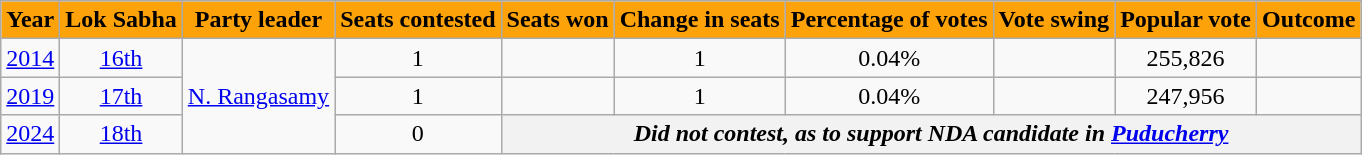<table class="wikitable sortable" style="text-align:center;">
<tr>
<th style="background-color:#FDA209;color:black">Year</th>
<th style="background-color:#FDA209;color:black">Lok Sabha</th>
<th style="background-color:#FDA209;color:black">Party leader</th>
<th style="background-color:#FDA209;color:black">Seats contested</th>
<th style="background-color:#FDA209;color:black">Seats won</th>
<th style="background-color:#FDA209;color:black">Change in seats</th>
<th style="background-color:#FDA209;color:black">Percentage of votes</th>
<th style="background-color:#FDA209;color:black">Vote swing</th>
<th style="background-color:#FDA209;color:black">Popular vote</th>
<th style="background-color:#FDA209;color:black">Outcome</th>
</tr>
<tr>
<td><a href='#'>2014</a></td>
<td><a href='#'>16th</a></td>
<td rowspan=3><a href='#'>N. Rangasamy</a></td>
<td>1</td>
<td></td>
<td> 1</td>
<td>0.04%</td>
<td></td>
<td>255,826</td>
<td></td>
</tr>
<tr>
<td><a href='#'>2019</a></td>
<td><a href='#'>17th</a></td>
<td>1</td>
<td></td>
<td> 1</td>
<td>0.04%</td>
<td></td>
<td>247,956</td>
<td></td>
</tr>
<tr>
<td><a href='#'>2024</a></td>
<td><a href='#'>18th</a></td>
<td>0</td>
<th colspan="6"><em>Did not contest, as to support NDA candidate in <a href='#'>Puducherry</a></em></th>
</tr>
</table>
